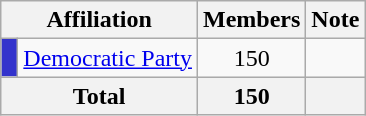<table class="wikitable">
<tr>
<th colspan="2" align="center" valign="bottom">Affiliation</th>
<th valign="bottom">Members</th>
<th valign="bottom">Note</th>
</tr>
<tr>
<td bgcolor="#3333CC"> </td>
<td><a href='#'>Democratic Party</a></td>
<td align="center">150</td>
<td></td>
</tr>
<tr>
<th colspan="2" align="center"><strong>Total</strong></th>
<th align="center"><strong>150</strong></th>
<th></th>
</tr>
</table>
